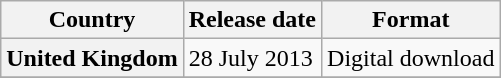<table class="wikitable plainrowheaders">
<tr>
<th scope="col">Country</th>
<th scope="col">Release date</th>
<th scope="col">Format</th>
</tr>
<tr>
<th scope="row">United Kingdom</th>
<td>28 July 2013</td>
<td>Digital download</td>
</tr>
<tr>
</tr>
</table>
